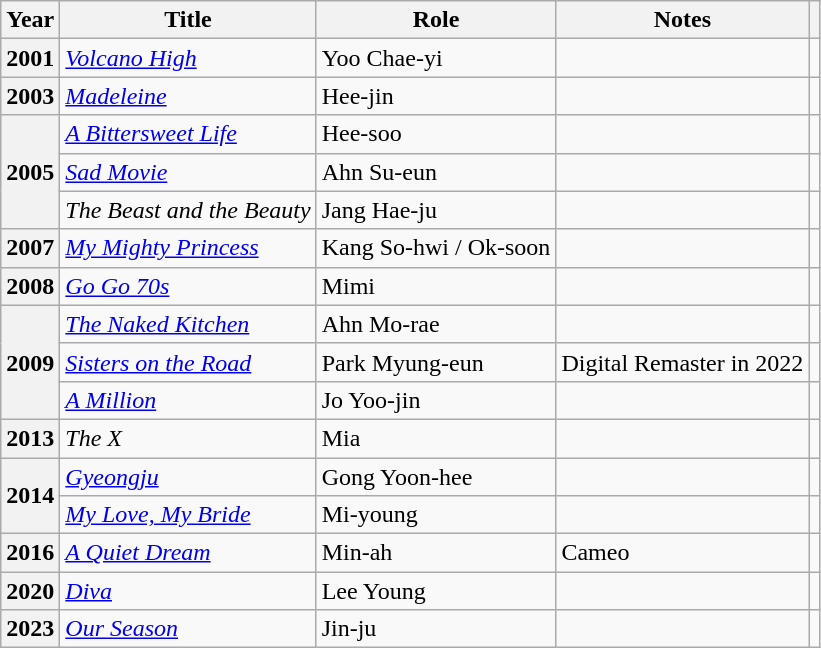<table class="wikitable sortable plainrowheaders">
<tr>
<th scope="col">Year</th>
<th scope="col">Title</th>
<th scope="col">Role</th>
<th scope="col" class="unsortable">Notes</th>
<th scope="col" class="unsortable"></th>
</tr>
<tr>
<th scope="row">2001</th>
<td><em><a href='#'>Volcano High</a></em></td>
<td>Yoo Chae-yi</td>
<td></td>
<td></td>
</tr>
<tr>
<th scope="row">2003</th>
<td><em><a href='#'>Madeleine</a></em></td>
<td>Hee-jin</td>
<td></td>
<td></td>
</tr>
<tr>
<th scope="row" rowspan=3>2005</th>
<td><em><a href='#'>A Bittersweet Life</a></em></td>
<td>Hee-soo</td>
<td></td>
<td></td>
</tr>
<tr>
<td><em><a href='#'>Sad Movie</a></em></td>
<td>Ahn Su-eun</td>
<td></td>
<td></td>
</tr>
<tr>
<td><em>The Beast and the Beauty</em></td>
<td>Jang Hae-ju</td>
<td></td>
<td></td>
</tr>
<tr>
<th scope="row">2007</th>
<td><em><a href='#'>My Mighty Princess</a></em></td>
<td>Kang So-hwi / Ok-soon</td>
<td></td>
<td></td>
</tr>
<tr>
<th scope="row">2008</th>
<td><em><a href='#'>Go Go 70s</a></em></td>
<td>Mimi</td>
<td></td>
<td></td>
</tr>
<tr>
<th scope="row" rowspan=3>2009</th>
<td><em><a href='#'>The Naked Kitchen</a></em></td>
<td>Ahn Mo-rae</td>
<td></td>
<td></td>
</tr>
<tr>
<td><em><a href='#'>Sisters on the Road</a></em></td>
<td>Park Myung-eun</td>
<td>Digital Remaster in 2022</td>
<td style="text-align:center"></td>
</tr>
<tr>
<td><em><a href='#'>A Million</a></em></td>
<td>Jo Yoo-jin</td>
<td></td>
<td></td>
</tr>
<tr>
<th scope="row">2013</th>
<td><em>The X</em></td>
<td>Mia</td>
<td></td>
<td></td>
</tr>
<tr>
<th scope="row" rowspan=2>2014</th>
<td><em><a href='#'>Gyeongju</a></em></td>
<td>Gong Yoon-hee</td>
<td></td>
<td></td>
</tr>
<tr>
<td><em><a href='#'>My Love, My Bride</a></em></td>
<td>Mi-young</td>
<td></td>
<td></td>
</tr>
<tr>
<th scope="row">2016</th>
<td><em><a href='#'>A Quiet Dream</a></em></td>
<td>Min-ah</td>
<td>Cameo</td>
<td style="text-align:center"></td>
</tr>
<tr>
<th scope="row">2020</th>
<td><em><a href='#'>Diva</a></em></td>
<td>Lee Young</td>
<td></td>
<td></td>
</tr>
<tr>
<th scope="row">2023</th>
<td><em><a href='#'>Our Season</a></em></td>
<td>Jin-ju</td>
<td></td>
<td style="text-align:center"></td>
</tr>
</table>
